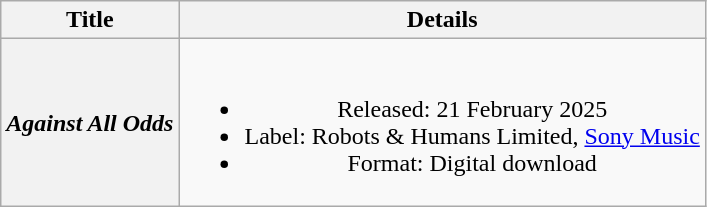<table class="wikitable plainrowheaders" style="text-align:center;">
<tr>
<th scope="col">Title</th>
<th scope="col">Details</th>
</tr>
<tr>
<th scope="row"><em>Against All Odds</em></th>
<td><br><ul><li>Released: 21 February 2025</li><li>Label: Robots & Humans Limited, <a href='#'>Sony Music</a></li><li>Format: Digital download</li></ul></td>
</tr>
</table>
